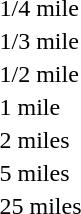<table>
<tr>
<td>1/4 mile <br></td>
<td></td>
<td></td>
<td></td>
</tr>
<tr>
<td>1/3 mile <br></td>
<td></td>
<td></td>
<td></td>
</tr>
<tr>
<td>1/2 mile <br></td>
<td></td>
<td></td>
<td></td>
</tr>
<tr>
<td>1 mile<br></td>
<td></td>
<td></td>
<td></td>
</tr>
<tr>
<td>2 miles<br></td>
<td></td>
<td></td>
<td></td>
</tr>
<tr>
<td>5 miles<br></td>
<td></td>
<td></td>
<td></td>
</tr>
<tr>
<td>25 miles<br></td>
<td></td>
<td></td>
<td></td>
</tr>
</table>
